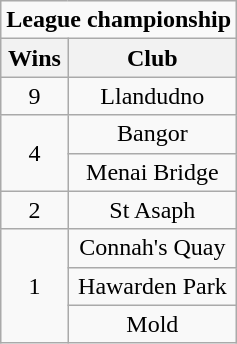<table class="wikitable" style="text-align:center">
<tr>
<td colspan="2" style="text-align:center"><strong>League championship</strong></td>
</tr>
<tr>
<th>Wins</th>
<th>Club</th>
</tr>
<tr>
<td>9</td>
<td>Llandudno</td>
</tr>
<tr>
<td rowspan="2">4</td>
<td>Bangor</td>
</tr>
<tr>
<td>Menai Bridge</td>
</tr>
<tr>
<td rowspan="1">2</td>
<td>St Asaph</td>
</tr>
<tr>
<td rowspan="3">1</td>
<td>Connah's Quay</td>
</tr>
<tr>
<td>Hawarden Park</td>
</tr>
<tr>
<td>Mold</td>
</tr>
</table>
